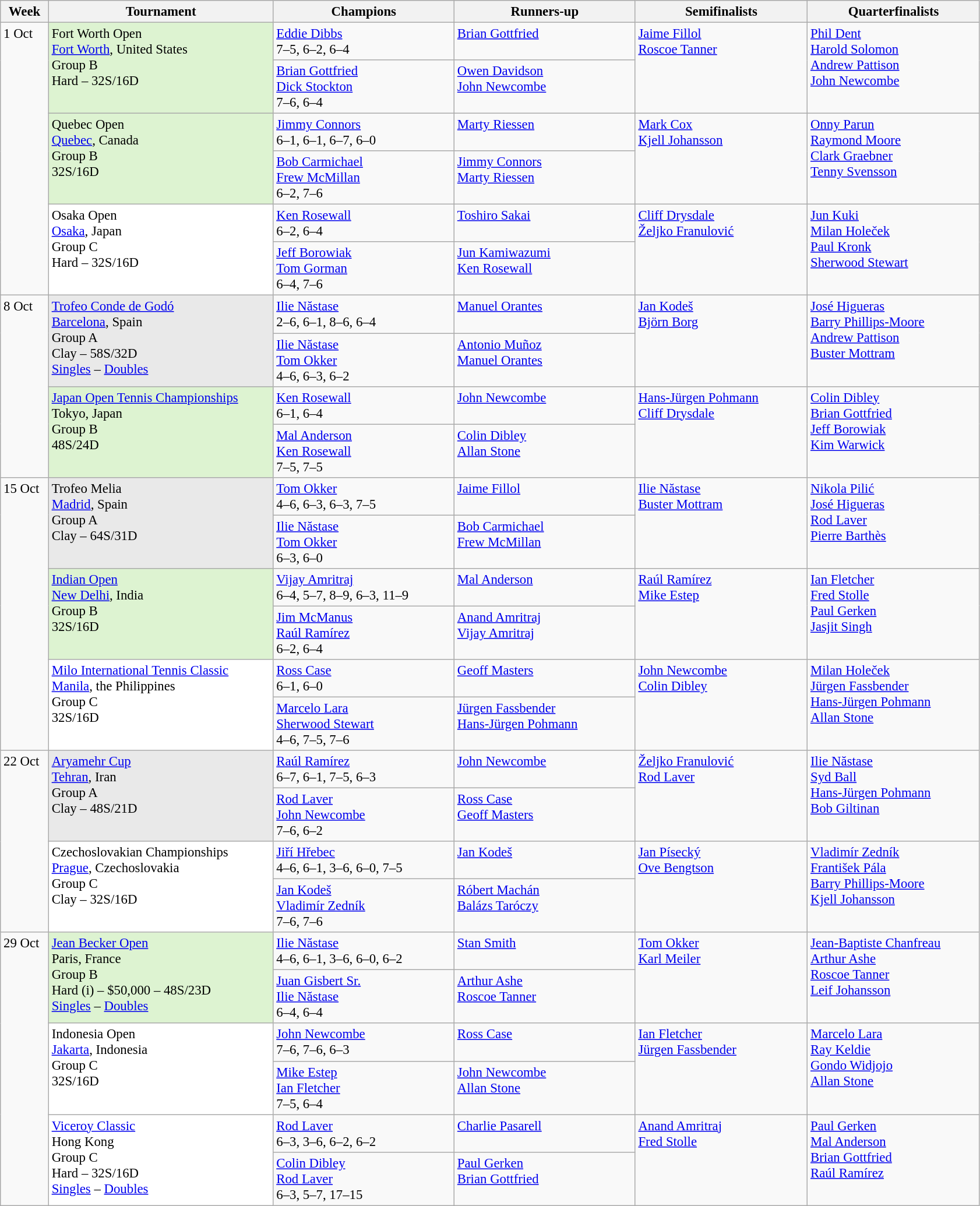<table class=wikitable style=font-size:95%>
<tr>
<th style="width:48px;">Week</th>
<th style="width:250px;">Tournament</th>
<th style="width:200px;">Champions</th>
<th style="width:200px;">Runners-up</th>
<th style="width:190px;">Semifinalists</th>
<th style="width:190px;">Quarterfinalists</th>
</tr>
<tr valign=top>
<td rowspan=6>1 Oct</td>
<td style="background:#DDF3D1 ;" rowspan="2">Fort Worth Open <br> <a href='#'>Fort Worth</a>, United States <br> Group B <br> Hard – 32S/16D</td>
<td> <a href='#'>Eddie Dibbs</a> <br> 7–5, 6–2, 6–4</td>
<td> <a href='#'>Brian Gottfried</a></td>
<td rowspan=2> <a href='#'>Jaime Fillol</a> <br>  <a href='#'>Roscoe Tanner</a></td>
<td rowspan=2> <a href='#'>Phil Dent</a> <br>  <a href='#'>Harold Solomon</a> <br>  <a href='#'>Andrew Pattison</a> <br>  <a href='#'>John Newcombe</a></td>
</tr>
<tr valign=top>
<td> <a href='#'>Brian Gottfried</a> <br>  <a href='#'>Dick Stockton</a> <br> 7–6, 6–4</td>
<td> <a href='#'>Owen Davidson</a> <br>  <a href='#'>John Newcombe</a></td>
</tr>
<tr valign=top>
<td style="background:#DDF3D1 ;" rowspan="2">Quebec Open <br> <a href='#'>Quebec</a>, Canada <br> Group B <br> 32S/16D</td>
<td> <a href='#'>Jimmy Connors</a> <br> 6–1, 6–1, 6–7, 6–0</td>
<td> <a href='#'>Marty Riessen</a></td>
<td rowspan=2> <a href='#'>Mark Cox</a> <br>  <a href='#'>Kjell Johansson</a></td>
<td rowspan=2> <a href='#'>Onny Parun</a> <br>  <a href='#'>Raymond Moore</a> <br>  <a href='#'>Clark Graebner</a> <br>  <a href='#'>Tenny Svensson</a></td>
</tr>
<tr valign=top>
<td> <a href='#'>Bob Carmichael</a> <br>  <a href='#'>Frew McMillan</a> <br> 6–2, 7–6</td>
<td> <a href='#'>Jimmy Connors</a> <br>  <a href='#'>Marty Riessen</a></td>
</tr>
<tr valign=top>
<td style="background:#fff;" rowspan="2">Osaka Open <br> <a href='#'>Osaka</a>, Japan <br> Group C <br> Hard – 32S/16D</td>
<td> <a href='#'>Ken Rosewall</a> <br> 6–2, 6–4</td>
<td> <a href='#'>Toshiro Sakai</a></td>
<td rowspan=2> <a href='#'>Cliff Drysdale</a> <br>  <a href='#'>Željko Franulović</a></td>
<td rowspan=2> <a href='#'>Jun Kuki</a> <br>  <a href='#'>Milan Holeček</a> <br>  <a href='#'>Paul Kronk</a> <br>  <a href='#'>Sherwood Stewart</a></td>
</tr>
<tr valign=top>
<td> <a href='#'>Jeff Borowiak</a> <br>  <a href='#'>Tom Gorman</a> <br> 6–4, 7–6</td>
<td> <a href='#'>Jun Kamiwazumi</a> <br>  <a href='#'>Ken Rosewall</a></td>
</tr>
<tr valign=top>
<td rowspan=4>8 Oct</td>
<td style="background:#E9E9E9;" rowspan="2"><a href='#'>Trofeo Conde de Godó</a> <br> <a href='#'>Barcelona</a>, Spain <br> Group A <br> Clay – 58S/32D <br> <a href='#'>Singles</a> – <a href='#'>Doubles</a></td>
<td> <a href='#'>Ilie Năstase</a> <br> 2–6, 6–1, 8–6, 6–4</td>
<td> <a href='#'>Manuel Orantes</a></td>
<td rowspan=2> <a href='#'>Jan Kodeš</a> <br>  <a href='#'>Björn Borg</a></td>
<td rowspan=2> <a href='#'>José Higueras</a> <br>  <a href='#'>Barry Phillips-Moore</a> <br>  <a href='#'>Andrew Pattison</a> <br>  <a href='#'>Buster Mottram</a></td>
</tr>
<tr valign=top>
<td> <a href='#'>Ilie Năstase</a> <br>  <a href='#'>Tom Okker</a> <br> 4–6, 6–3, 6–2</td>
<td> <a href='#'>Antonio Muñoz</a> <br>  <a href='#'>Manuel Orantes</a></td>
</tr>
<tr valign=top>
<td style="background:#DDF3D1 ;" rowspan=2><a href='#'>Japan Open Tennis Championships</a> <br> Tokyo, Japan <br> Group B <br> 48S/24D</td>
<td> <a href='#'>Ken Rosewall</a> <br> 6–1, 6–4</td>
<td> <a href='#'>John Newcombe</a></td>
<td rowspan=2> <a href='#'>Hans-Jürgen Pohmann</a> <br>  <a href='#'>Cliff Drysdale</a></td>
<td rowspan=2> <a href='#'>Colin Dibley</a> <br>  <a href='#'>Brian Gottfried</a> <br>  <a href='#'>Jeff Borowiak</a> <br>  <a href='#'>Kim Warwick</a></td>
</tr>
<tr valign=top>
<td> <a href='#'>Mal Anderson</a> <br>  <a href='#'>Ken Rosewall</a> <br> 7–5, 7–5</td>
<td> <a href='#'>Colin Dibley</a> <br>  <a href='#'>Allan Stone</a></td>
</tr>
<tr valign=top>
<td rowspan=6>15 Oct</td>
<td style="background:#E9E9E9;" rowspan="2">Trofeo Melia <br> <a href='#'>Madrid</a>, Spain <br> Group A <br> Clay – 64S/31D</td>
<td> <a href='#'>Tom Okker</a> <br> 4–6, 6–3, 6–3, 7–5</td>
<td> <a href='#'>Jaime Fillol</a></td>
<td rowspan=2> <a href='#'>Ilie Năstase</a> <br>  <a href='#'>Buster Mottram</a></td>
<td rowspan=2> <a href='#'>Nikola Pilić</a> <br>  <a href='#'>José Higueras</a> <br>  <a href='#'>Rod Laver</a> <br>  <a href='#'>Pierre Barthès</a></td>
</tr>
<tr valign=top>
<td> <a href='#'>Ilie Năstase</a> <br>  <a href='#'>Tom Okker</a> <br> 6–3, 6–0</td>
<td> <a href='#'>Bob Carmichael</a> <br>  <a href='#'>Frew McMillan</a></td>
</tr>
<tr valign=top>
<td style="background:#DDF3D1 ;" rowspan=2><a href='#'>Indian Open</a> <br> <a href='#'>New Delhi</a>, India <br> Group B <br> 32S/16D</td>
<td> <a href='#'>Vijay Amritraj</a> <br> 6–4, 5–7, 8–9, 6–3, 11–9</td>
<td> <a href='#'>Mal Anderson</a></td>
<td rowspan=2> <a href='#'>Raúl Ramírez</a> <br>  <a href='#'>Mike Estep</a></td>
<td rowspan=2> <a href='#'>Ian Fletcher</a> <br>  <a href='#'>Fred Stolle</a> <br>  <a href='#'>Paul Gerken</a> <br>  <a href='#'>Jasjit Singh</a></td>
</tr>
<tr valign=top>
<td> <a href='#'>Jim McManus</a> <br>  <a href='#'>Raúl Ramírez</a> <br> 6–2, 6–4</td>
<td> <a href='#'>Anand Amritraj</a> <br>  <a href='#'>Vijay Amritraj</a></td>
</tr>
<tr valign=top>
<td style="background:#fff;" rowspan=2><a href='#'>Milo International Tennis Classic</a> <br> <a href='#'>Manila</a>, the Philippines <br> Group C <br> 32S/16D</td>
<td> <a href='#'>Ross Case</a> <br> 6–1, 6–0</td>
<td> <a href='#'>Geoff Masters</a></td>
<td rowspan=2> <a href='#'>John Newcombe</a> <br>  <a href='#'>Colin Dibley</a></td>
<td rowspan=2> <a href='#'>Milan Holeček</a> <br>  <a href='#'>Jürgen Fassbender</a> <br>  <a href='#'>Hans-Jürgen Pohmann</a> <br>  <a href='#'>Allan Stone</a></td>
</tr>
<tr valign=top>
<td> <a href='#'>Marcelo Lara</a> <br>  <a href='#'>Sherwood Stewart</a> <br> 4–6, 7–5, 7–6</td>
<td> <a href='#'>Jürgen Fassbender</a> <br>  <a href='#'>Hans-Jürgen Pohmann</a></td>
</tr>
<tr valign=top>
<td rowspan=4>22 Oct</td>
<td style="background:#E9E9E9 ;" rowspan="2"><a href='#'>Aryamehr Cup</a> <br> <a href='#'>Tehran</a>, Iran <br> Group A <br> Clay – 48S/21D</td>
<td> <a href='#'>Raúl Ramírez</a> <br> 6–7, 6–1, 7–5, 6–3</td>
<td> <a href='#'>John Newcombe</a></td>
<td rowspan=2> <a href='#'>Željko Franulović</a> <br>  <a href='#'>Rod Laver</a></td>
<td rowspan=2> <a href='#'>Ilie Năstase</a> <br>  <a href='#'>Syd Ball</a> <br>  <a href='#'>Hans-Jürgen Pohmann</a> <br>  <a href='#'>Bob Giltinan</a></td>
</tr>
<tr valign=top>
<td> <a href='#'>Rod Laver</a> <br>  <a href='#'>John Newcombe</a> <br> 7–6, 6–2</td>
<td> <a href='#'>Ross Case</a> <br>  <a href='#'>Geoff Masters</a></td>
</tr>
<tr valign=top>
<td style="background:#fff;" rowspan=2>Czechoslovakian Championships <br> <a href='#'>Prague</a>, Czechoslovakia <br> Group C <br> Clay – 32S/16D</td>
<td> <a href='#'>Jiří Hřebec</a> <br> 4–6, 6–1, 3–6, 6–0, 7–5</td>
<td> <a href='#'>Jan Kodeš</a></td>
<td rowspan=2> <a href='#'>Jan Písecký</a> <br>  <a href='#'>Ove Bengtson</a></td>
<td rowspan=2> <a href='#'>Vladimír Zedník</a> <br>  <a href='#'>František Pála</a> <br>  <a href='#'>Barry Phillips-Moore</a> <br>  <a href='#'>Kjell Johansson</a></td>
</tr>
<tr valign=top>
<td> <a href='#'>Jan Kodeš</a> <br>  <a href='#'>Vladimír Zedník</a> <br> 7–6, 7–6</td>
<td> <a href='#'>Róbert Machán</a> <br>  <a href='#'>Balázs Taróczy</a></td>
</tr>
<tr valign=top>
<td rowspan=6>29 Oct</td>
<td style="background:#DDF3D1 ;" rowspan="2"><a href='#'>Jean Becker Open</a> <br> Paris, France <br> Group B <br>Hard (i) – $50,000 – 48S/23D <br> <a href='#'>Singles</a> – <a href='#'>Doubles</a></td>
<td> <a href='#'>Ilie Năstase</a> <br> 4–6, 6–1, 3–6, 6–0, 6–2</td>
<td> <a href='#'>Stan Smith</a></td>
<td rowspan=2> <a href='#'>Tom Okker</a> <br>  <a href='#'>Karl Meiler</a></td>
<td rowspan=2> <a href='#'>Jean-Baptiste Chanfreau</a> <br>  <a href='#'>Arthur Ashe</a> <br>  <a href='#'>Roscoe Tanner</a> <br>  <a href='#'>Leif Johansson</a></td>
</tr>
<tr valign=top>
<td> <a href='#'>Juan Gisbert Sr.</a> <br>  <a href='#'>Ilie Năstase</a> <br> 6–4, 6–4</td>
<td> <a href='#'>Arthur Ashe</a> <br>  <a href='#'>Roscoe Tanner</a></td>
</tr>
<tr valign=top>
<td style="background:#fff;" rowspan=2>Indonesia Open <br> <a href='#'>Jakarta</a>, Indonesia <br> Group C <br> 32S/16D</td>
<td> <a href='#'>John Newcombe</a> <br> 7–6, 7–6, 6–3</td>
<td> <a href='#'>Ross Case</a></td>
<td rowspan=2> <a href='#'>Ian Fletcher</a> <br>  <a href='#'>Jürgen Fassbender</a></td>
<td rowspan=2> <a href='#'>Marcelo Lara</a> <br>  <a href='#'>Ray Keldie</a> <br>  <a href='#'>Gondo Widjojo</a> <br>  <a href='#'>Allan Stone</a></td>
</tr>
<tr valign=top>
<td> <a href='#'>Mike Estep</a> <br>  <a href='#'>Ian Fletcher</a> <br> 7–5, 6–4</td>
<td> <a href='#'>John Newcombe</a> <br>  <a href='#'>Allan Stone</a></td>
</tr>
<tr valign=top>
<td style="background:#fff;" rowspan="2"><a href='#'>Viceroy Classic</a> <br> Hong Kong <br> Group C <br> Hard – 32S/16D <br> <a href='#'>Singles</a> – <a href='#'>Doubles</a></td>
<td> <a href='#'>Rod Laver</a> <br> 6–3, 3–6, 6–2, 6–2</td>
<td> <a href='#'>Charlie Pasarell</a></td>
<td rowspan=2> <a href='#'>Anand Amritraj</a> <br>  <a href='#'>Fred Stolle</a></td>
<td rowspan=2> <a href='#'>Paul Gerken</a> <br>  <a href='#'>Mal Anderson</a> <br>  <a href='#'>Brian Gottfried</a> <br>  <a href='#'>Raúl Ramírez</a></td>
</tr>
<tr valign=top>
<td> <a href='#'>Colin Dibley</a> <br>  <a href='#'>Rod Laver</a> <br> 6–3, 5–7, 17–15</td>
<td> <a href='#'>Paul Gerken</a> <br>  <a href='#'>Brian Gottfried</a></td>
</tr>
</table>
